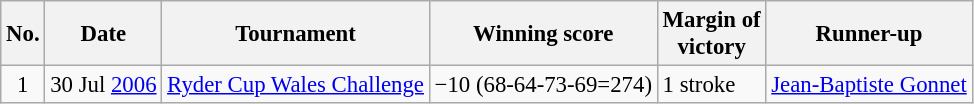<table class="wikitable" style="font-size:95%;">
<tr>
<th>No.</th>
<th>Date</th>
<th>Tournament</th>
<th>Winning score</th>
<th>Margin of<br>victory</th>
<th>Runner-up</th>
</tr>
<tr>
<td align=center>1</td>
<td>30 Jul <a href='#'>2006</a></td>
<td><a href='#'>Ryder Cup Wales Challenge</a></td>
<td>−10 (68-64-73-69=274)</td>
<td>1 stroke</td>
<td> <a href='#'>Jean-Baptiste Gonnet</a></td>
</tr>
</table>
